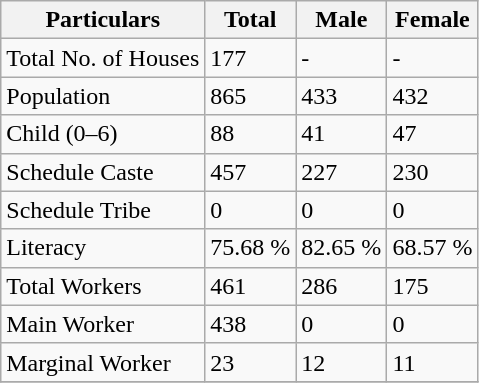<table class="wikitable sortable">
<tr>
<th>Particulars</th>
<th>Total</th>
<th>Male</th>
<th>Female</th>
</tr>
<tr>
<td>Total No. of Houses</td>
<td>177</td>
<td>-</td>
<td>-</td>
</tr>
<tr>
<td>Population</td>
<td>865</td>
<td>433</td>
<td>432</td>
</tr>
<tr>
<td>Child (0–6)</td>
<td>88</td>
<td>41</td>
<td>47</td>
</tr>
<tr>
<td>Schedule Caste</td>
<td>457</td>
<td>227</td>
<td>230</td>
</tr>
<tr>
<td>Schedule Tribe</td>
<td>0</td>
<td>0</td>
<td>0</td>
</tr>
<tr>
<td>Literacy</td>
<td>75.68 %</td>
<td>82.65 %</td>
<td>68.57 %</td>
</tr>
<tr>
<td>Total Workers</td>
<td>461</td>
<td>286</td>
<td>175</td>
</tr>
<tr>
<td>Main Worker</td>
<td>438</td>
<td>0</td>
<td>0</td>
</tr>
<tr>
<td>Marginal Worker</td>
<td>23</td>
<td>12</td>
<td>11</td>
</tr>
<tr>
</tr>
</table>
